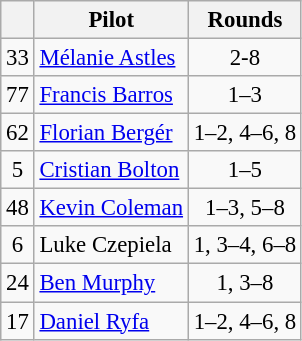<table class="wikitable" style="font-size: 95%;">
<tr>
<th></th>
<th>Pilot</th>
<th>Rounds</th>
</tr>
<tr>
<td align=center>33</td>
<td> <a href='#'>Mélanie Astles</a></td>
<td align=center>2-8</td>
</tr>
<tr>
<td align=center>77</td>
<td> <a href='#'>Francis Barros</a></td>
<td align=center>1–3</td>
</tr>
<tr>
<td align=center>62</td>
<td> <a href='#'>Florian Bergér</a></td>
<td align=center>1–2, 4–6, 8</td>
</tr>
<tr>
<td align=center>5</td>
<td> <a href='#'>Cristian Bolton</a></td>
<td align=center>1–5</td>
</tr>
<tr>
<td align=center>48</td>
<td> <a href='#'>Kevin Coleman</a></td>
<td align=center>1–3, 5–8</td>
</tr>
<tr>
<td align=center>6</td>
<td> Luke Czepiela</td>
<td align=center>1, 3–4, 6–8</td>
</tr>
<tr>
<td align=center>24</td>
<td> <a href='#'>Ben Murphy</a></td>
<td align=center>1, 3–8</td>
</tr>
<tr>
<td align=center>17</td>
<td> <a href='#'>Daniel Ryfa</a></td>
<td align=center>1–2, 4–6, 8</td>
</tr>
</table>
